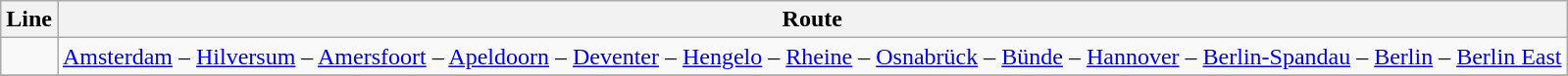<table class="wikitable">
<tr>
<th>Line</th>
<th>Route</th>
</tr>
<tr>
<td></td>
<td><a href='#'>Amsterdam</a> – <a href='#'>Hilversum</a> – <a href='#'>Amersfoort</a> – <a href='#'>Apeldoorn</a> – <a href='#'>Deventer</a> – <a href='#'>Hengelo</a> –  <a href='#'>Rheine</a> – <a href='#'>Osnabrück</a> – <a href='#'>Bünde</a> – <a href='#'>Hannover</a> – <a href='#'>Berlin-Spandau</a> – <a href='#'>Berlin</a> – <a href='#'>Berlin East</a></td>
</tr>
<tr>
</tr>
</table>
